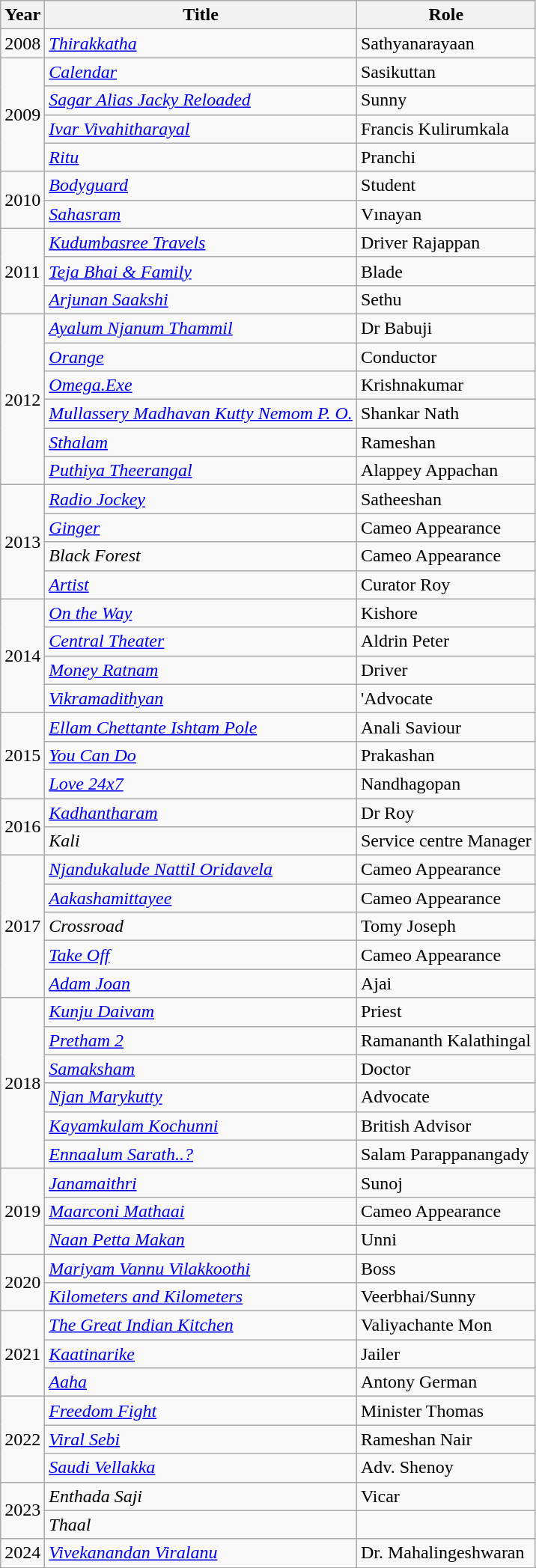<table class="wikitable sortable">
<tr>
<th>Year</th>
<th>Title</th>
<th>Role</th>
</tr>
<tr>
<td>2008</td>
<td><em><a href='#'>Thirakkatha</a></em></td>
<td>Sathyanarayaan</td>
</tr>
<tr>
<td rowspan=4>2009</td>
<td><em><a href='#'>Calendar</a></em></td>
<td>Sasikuttan</td>
</tr>
<tr>
<td><em><a href='#'>Sagar Alias Jacky Reloaded</a></em></td>
<td>Sunny</td>
</tr>
<tr>
<td><em><a href='#'>Ivar Vivahitharayal</a></em></td>
<td>Francis Kulirumkala</td>
</tr>
<tr>
<td><em><a href='#'>Ritu</a></em></td>
<td>Pranchi</td>
</tr>
<tr>
<td rowspan=2>2010</td>
<td><em><a href='#'>Bodyguard</a></em></td>
<td>Student</td>
</tr>
<tr>
<td><em><a href='#'>Sahasram</a></em></td>
<td>Vınayan</td>
</tr>
<tr>
<td rowspan=3>2011</td>
<td><em><a href='#'>Kudumbasree Travels</a></em></td>
<td>Driver Rajappan</td>
</tr>
<tr>
<td><em><a href='#'>Teja Bhai & Family</a></em></td>
<td>Blade</td>
</tr>
<tr>
<td><em><a href='#'>Arjunan Saakshi</a></em></td>
<td>Sethu</td>
</tr>
<tr>
<td rowspan=6>2012</td>
<td><em><a href='#'>Ayalum Njanum Thammil</a></em></td>
<td>Dr Babuji</td>
</tr>
<tr>
<td><em><a href='#'>Orange</a></em></td>
<td>Conductor</td>
</tr>
<tr>
<td><em><a href='#'>Omega.Exe</a></em></td>
<td>Krishnakumar</td>
</tr>
<tr>
<td><em><a href='#'>Mullassery Madhavan Kutty Nemom P. O.</a></em></td>
<td>Shankar Nath</td>
</tr>
<tr>
<td><em><a href='#'>Sthalam</a></em></td>
<td>Rameshan</td>
</tr>
<tr>
<td><em><a href='#'>Puthiya Theerangal</a></em></td>
<td>Alappey Appachan</td>
</tr>
<tr>
<td rowspan=4>2013</td>
<td><em><a href='#'>Radio Jockey</a></em></td>
<td>Satheeshan</td>
</tr>
<tr>
<td><em><a href='#'>Ginger</a></em></td>
<td>Cameo Appearance</td>
</tr>
<tr>
<td><em>Black Forest</em></td>
<td>Cameo Appearance</td>
</tr>
<tr>
<td><em><a href='#'>Artist</a></em></td>
<td>Curator Roy</td>
</tr>
<tr>
<td rowspan=4>2014</td>
<td><em><a href='#'>On the Way</a></em></td>
<td>Kishore</td>
</tr>
<tr>
<td><em><a href='#'>Central Theater</a></em></td>
<td>Aldrin Peter</td>
</tr>
<tr>
<td><em><a href='#'>Money Ratnam</a></em></td>
<td>Driver</td>
</tr>
<tr>
<td><em><a href='#'>Vikramadithyan</a></em></td>
<td>'Advocate</td>
</tr>
<tr>
<td rowspan=3>2015</td>
<td><em><a href='#'>Ellam Chettante Ishtam Pole</a></em></td>
<td>Anali Saviour</td>
</tr>
<tr>
<td><em><a href='#'>You Can Do</a></em></td>
<td>Prakashan</td>
</tr>
<tr>
<td><em><a href='#'>Love 24x7</a></em></td>
<td>Nandhagopan</td>
</tr>
<tr>
<td rowspan=2>2016</td>
<td><em><a href='#'>Kadhantharam</a></em></td>
<td>Dr Roy</td>
</tr>
<tr>
<td><em>Kali</em></td>
<td>Service centre Manager</td>
</tr>
<tr>
<td rowspan=5>2017</td>
<td><em><a href='#'>Njandukalude Nattil Oridavela</a></em></td>
<td>Cameo Appearance</td>
</tr>
<tr>
<td><em><a href='#'>Aakashamittayee</a></em></td>
<td>Cameo Appearance</td>
</tr>
<tr>
<td><em>Crossroad</em></td>
<td>Tomy Joseph</td>
</tr>
<tr>
<td><em><a href='#'>Take Off</a></em></td>
<td>Cameo Appearance</td>
</tr>
<tr>
<td><em><a href='#'>Adam Joan</a></em></td>
<td>Ajai</td>
</tr>
<tr>
<td rowspan=6>2018</td>
<td><em><a href='#'>Kunju Daivam</a></em></td>
<td>Priest</td>
</tr>
<tr>
<td><em><a href='#'>Pretham 2</a></em></td>
<td>Ramananth Kalathingal</td>
</tr>
<tr>
<td><em><a href='#'>Samaksham</a></em></td>
<td>Doctor</td>
</tr>
<tr>
<td><em><a href='#'>Njan Marykutty</a></em></td>
<td>Advocate</td>
</tr>
<tr>
<td><em><a href='#'>Kayamkulam Kochunni</a></em></td>
<td>British Advisor</td>
</tr>
<tr>
<td><em><a href='#'>Ennaalum Sarath..?</a></em></td>
<td>Salam Parappanangady</td>
</tr>
<tr>
<td rowspan=3>2019</td>
<td><em><a href='#'>Janamaithri</a></em></td>
<td>Sunoj</td>
</tr>
<tr>
<td><em><a href='#'>Maarconi Mathaai</a></em></td>
<td>Cameo Appearance</td>
</tr>
<tr>
<td><em><a href='#'>Naan Petta Makan</a></em></td>
<td>Unni</td>
</tr>
<tr>
<td rowspan=2>2020</td>
<td><em><a href='#'>Mariyam Vannu Vilakkoothi</a></em></td>
<td>Boss</td>
</tr>
<tr>
<td><em><a href='#'>Kilometers and Kilometers</a></em></td>
<td>Veerbhai/Sunny</td>
</tr>
<tr>
<td rowspan=3>2021</td>
<td><em><a href='#'>The Great Indian Kitchen</a></em></td>
<td>Valiyachante Mon</td>
</tr>
<tr>
<td><em><a href='#'>Kaatinarike</a></em></td>
<td>Jailer</td>
</tr>
<tr>
<td><em><a href='#'>Aaha</a></em></td>
<td>Antony German</td>
</tr>
<tr>
<td rowspan=3>2022</td>
<td><em><a href='#'>Freedom Fight</a></em></td>
<td>Minister Thomas</td>
</tr>
<tr>
<td><em><a href='#'>Viral Sebi</a></em></td>
<td>Rameshan Nair</td>
</tr>
<tr>
<td><em><a href='#'>Saudi Vellakka</a></em></td>
<td>Adv. Shenoy</td>
</tr>
<tr>
<td rowspan=2>2023</td>
<td><em>Enthada Saji</em></td>
<td>Vicar</td>
</tr>
<tr>
<td><em>Thaal</em> </td>
<td></td>
</tr>
<tr>
<td>2024</td>
<td><em><a href='#'>Vivekanandan Viralanu</a></em></td>
<td>Dr. Mahalingeshwaran</td>
</tr>
<tr>
</tr>
</table>
